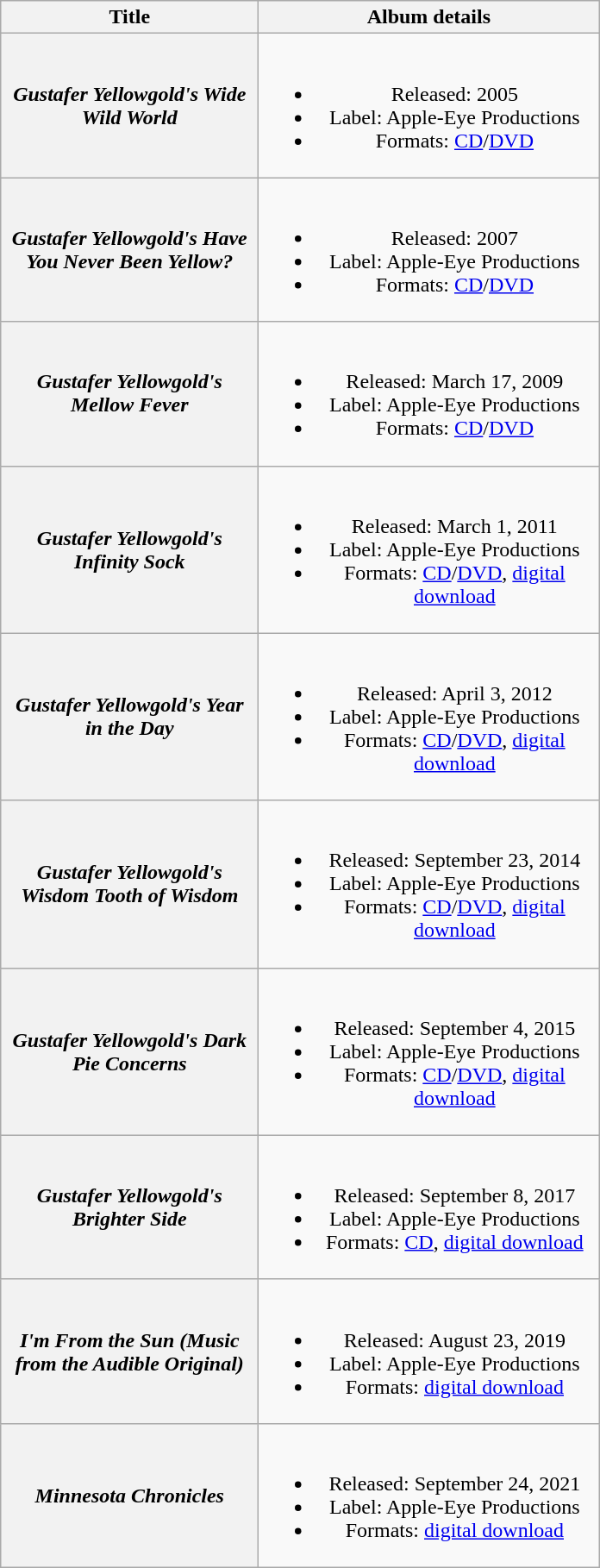<table class="wikitable plainrowheaders" style="text-align:center">
<tr>
<th scope="col" rowspan="1" style="width:12em;">Title</th>
<th scope="col" rowspan="1" style="width:16em;">Album details</th>
</tr>
<tr>
<th scope="row"><em>Gustafer Yellowgold's Wide Wild World</em></th>
<td><br><ul><li>Released: 2005</li><li>Label: Apple-Eye Productions</li><li>Formats: <a href='#'>CD</a>/<a href='#'>DVD</a></li></ul></td>
</tr>
<tr>
<th scope="row"><em>Gustafer Yellowgold's Have You Never Been Yellow?</em></th>
<td><br><ul><li>Released: 2007</li><li>Label: Apple-Eye Productions</li><li>Formats: <a href='#'>CD</a>/<a href='#'>DVD</a></li></ul></td>
</tr>
<tr>
<th scope="row"><em>Gustafer Yellowgold's Mellow Fever</em></th>
<td><br><ul><li>Released: March 17, 2009</li><li>Label: Apple-Eye Productions</li><li>Formats: <a href='#'>CD</a>/<a href='#'>DVD</a></li></ul></td>
</tr>
<tr>
<th scope="row"><em>Gustafer Yellowgold's Infinity Sock</em></th>
<td><br><ul><li>Released: March 1, 2011</li><li>Label: Apple-Eye Productions</li><li>Formats: <a href='#'>CD</a>/<a href='#'>DVD</a>, <a href='#'>digital download</a></li></ul></td>
</tr>
<tr>
<th scope="row"><em>Gustafer Yellowgold's Year in the Day</em></th>
<td><br><ul><li>Released: April 3, 2012</li><li>Label: Apple-Eye Productions</li><li>Formats: <a href='#'>CD</a>/<a href='#'>DVD</a>, <a href='#'>digital download</a></li></ul></td>
</tr>
<tr>
<th scope="row"><em>Gustafer Yellowgold's Wisdom Tooth of Wisdom</em></th>
<td><br><ul><li>Released: September 23, 2014</li><li>Label: Apple-Eye Productions</li><li>Formats: <a href='#'>CD</a>/<a href='#'>DVD</a>, <a href='#'>digital download</a></li></ul></td>
</tr>
<tr>
<th scope="row"><em>Gustafer Yellowgold's Dark Pie Concerns</em></th>
<td><br><ul><li>Released: September 4, 2015</li><li>Label: Apple-Eye Productions</li><li>Formats: <a href='#'>CD</a>/<a href='#'>DVD</a>, <a href='#'>digital download</a></li></ul></td>
</tr>
<tr>
<th scope="row"><em>Gustafer Yellowgold's Brighter Side</em></th>
<td><br><ul><li>Released: September 8, 2017</li><li>Label: Apple-Eye Productions</li><li>Formats: <a href='#'>CD</a>, <a href='#'>digital download</a></li></ul></td>
</tr>
<tr>
<th scope="row"><em>I'm From the Sun (Music from the Audible Original)</em></th>
<td><br><ul><li>Released: August 23, 2019</li><li>Label: Apple-Eye Productions</li><li>Formats: <a href='#'>digital download</a></li></ul></td>
</tr>
<tr>
<th scope="row"><em>Minnesota Chronicles</em></th>
<td><br><ul><li>Released: September 24, 2021</li><li>Label: Apple-Eye Productions</li><li>Formats: <a href='#'>digital download</a></li></ul></td>
</tr>
</table>
